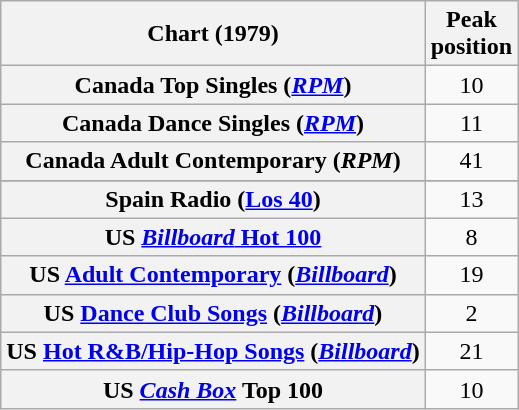<table class="wikitable sortable plainrowheaders" style="text-align:center">
<tr>
<th scope="col">Chart (1979)</th>
<th scope="col">Peak<br>position</th>
</tr>
<tr>
<th scope="row">Canada Top Singles (<a href='#'><em>RPM</em></a>)</th>
<td>10</td>
</tr>
<tr>
<th scope="row">Canada Dance Singles (<a href='#'><em>RPM</em></a>)</th>
<td>11</td>
</tr>
<tr>
<th scope="row">Canada Adult Contemporary (<em>RPM</em>)</th>
<td>41</td>
</tr>
<tr>
</tr>
<tr>
<th scope="row">Spain Radio (<a href='#'>Los 40</a>)</th>
<td>13</td>
</tr>
<tr>
<th scope="row">US <a href='#'><em>Billboard</em> Hot 100</a></th>
<td>8</td>
</tr>
<tr>
<th scope="row">US <a href='#'>Adult Contemporary</a> (<em><a href='#'>Billboard</a></em>)</th>
<td>19</td>
</tr>
<tr>
<th scope="row">US <a href='#'>Dance Club Songs</a> (<em><a href='#'>Billboard</a></em>)</th>
<td>2</td>
</tr>
<tr>
<th scope="row">US <a href='#'>Hot R&B/Hip-Hop Songs</a> (<em><a href='#'>Billboard</a></em>)</th>
<td>21</td>
</tr>
<tr>
<th scope="row">US <em><a href='#'>Cash Box</a></em> Top 100</th>
<td>10</td>
</tr>
</table>
